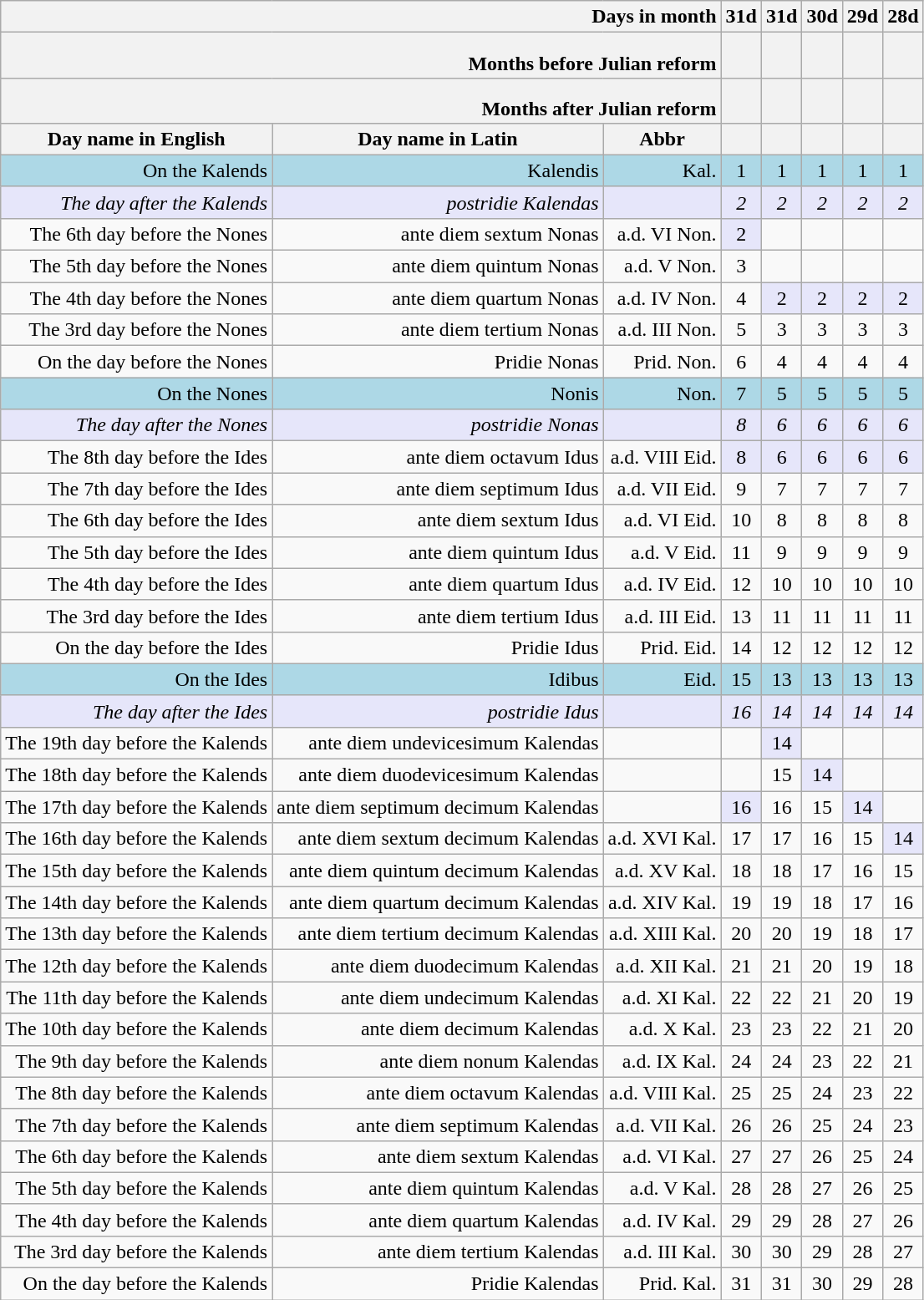<table class="wikitable" style="white-space: nowrap;">
<tr>
<th ! colspan=3 style="text-align:right;">Days in month</th>
<th>31d</th>
<th>31d</th>
<th>30d</th>
<th>29d</th>
<th>28d</th>
</tr>
<tr style="vertical-align:top;line-height:90%">
<th ! colspan=3 style="text-align:right;"><br>Months before Julian reform</th>
<th><small></small></th>
<th></th>
<th></th>
<th><small></small></th>
<th><small></small></th>
</tr>
<tr style="vertical-align:top;line-height:90%">
<th ! colspan=3 style="text-align:right;"><br>Months after Julian reform</th>
<th><small></small></th>
<th><small></small></th>
<th><small></small></th>
<th><small></small></th>
<th><small></small></th>
</tr>
<tr>
<th>Day name in English</th>
<th>Day name in Latin</th>
<th>Abbr</th>
<th></th>
<th></th>
<th></th>
<th></th>
<th></th>
</tr>
<tr align=center style="background-color:lightblue;">
<td align=right>On the Kalends</td>
<td align=right>Kalendis</td>
<td align=right>Kal.</td>
<td>1</td>
<td>1</td>
<td>1</td>
<td>1</td>
<td>1</td>
</tr>
<tr align=center style="background-color:lavender;">
<td align=right><em>The day after the Kalends</em></td>
<td align=right><em>postridie Kalendas</em></td>
<td></td>
<td><em>2</em></td>
<td><em>2</em></td>
<td><em>2</em></td>
<td><em>2</em></td>
<td><em>2</em></td>
</tr>
<tr align=center>
<td align=right>The 6th day before the Nones</td>
<td align=right>ante diem sextum Nonas</td>
<td align=right>a.d. VI Non.</td>
<td style="background-color:lavender">2</td>
<td> </td>
<td> </td>
<td> </td>
<td> </td>
</tr>
<tr align=center>
<td align=right>The 5th day before the Nones</td>
<td align=right>ante diem quintum Nonas</td>
<td align=right>a.d. V Non.</td>
<td>3</td>
<td> </td>
<td> </td>
<td> </td>
<td> </td>
</tr>
<tr align=center>
<td align=right>The 4th day before the Nones</td>
<td align=right>ante diem quartum Nonas</td>
<td align=right>a.d. IV Non.</td>
<td>4</td>
<td bgcolor=lavender>2</td>
<td bgcolor=lavender>2</td>
<td bgcolor=lavender>2</td>
<td bgcolor=lavender>2</td>
</tr>
<tr align=center>
<td align=right>The 3rd day before the Nones</td>
<td align=right>ante diem tertium Nonas</td>
<td align=right>a.d. III Non.</td>
<td>5</td>
<td>3</td>
<td>3</td>
<td>3</td>
<td>3</td>
</tr>
<tr align=center>
<td align=right>On the day before the Nones</td>
<td align=right>Pridie Nonas</td>
<td align=right>Prid. Non.</td>
<td>6</td>
<td>4</td>
<td>4</td>
<td>4</td>
<td>4</td>
</tr>
<tr align=center style="background-color:lightblue;">
<td align=right>On the Nones</td>
<td align=right>Nonis</td>
<td align=right>Non.</td>
<td>7</td>
<td>5</td>
<td>5</td>
<td>5</td>
<td>5</td>
</tr>
<tr align=center style="background-color:lavender;">
<td align=right><em>The day after the Nones</em></td>
<td align=right><em>postridie Nonas</em></td>
<td></td>
<td><em>8</em></td>
<td><em>6</em></td>
<td><em>6</em></td>
<td><em>6</em></td>
<td><em>6</em></td>
</tr>
<tr align=center>
<td align=right>The 8th day before the Ides</td>
<td align=right>ante diem octavum Idus</td>
<td align=right>a.d. VIII Eid.</td>
<td bgcolor=lavender>8</td>
<td bgcolor=lavender>6</td>
<td bgcolor=lavender>6</td>
<td bgcolor=lavender>6</td>
<td bgcolor=lavender>6</td>
</tr>
<tr align=center>
<td align=right>The 7th day before the Ides</td>
<td align=right>ante diem septimum Idus</td>
<td align=right>a.d. VII Eid.</td>
<td>9</td>
<td>7</td>
<td>7</td>
<td>7</td>
<td>7</td>
</tr>
<tr align=center>
<td align=right>The 6th day before the Ides</td>
<td align=right>ante diem sextum Idus</td>
<td align=right>a.d. VI Eid.</td>
<td>10</td>
<td>8</td>
<td>8</td>
<td>8</td>
<td>8</td>
</tr>
<tr align=center>
<td align=right>The 5th day before the Ides</td>
<td align=right>ante diem quintum Idus</td>
<td align=right>a.d. V Eid.</td>
<td>11</td>
<td>9</td>
<td>9</td>
<td>9</td>
<td>9</td>
</tr>
<tr align=center>
<td align=right>The 4th day before the Ides</td>
<td align=right>ante diem quartum Idus</td>
<td align=right>a.d. IV Eid.</td>
<td>12</td>
<td>10</td>
<td>10</td>
<td>10</td>
<td>10</td>
</tr>
<tr align=center>
<td align=right>The 3rd day before the Ides</td>
<td align=right>ante diem tertium Idus</td>
<td align=right>a.d. III Eid.</td>
<td>13</td>
<td>11</td>
<td>11</td>
<td>11</td>
<td>11</td>
</tr>
<tr align=center>
<td align=right>On the day before the Ides</td>
<td align=right>Pridie Idus</td>
<td align=right>Prid. Eid.</td>
<td>14</td>
<td>12</td>
<td>12</td>
<td>12</td>
<td>12</td>
</tr>
<tr align=center style="background-color:lightblue;">
<td align=right>On the Ides</td>
<td align=right>Idibus</td>
<td align=right>Eid.</td>
<td>15</td>
<td>13</td>
<td>13</td>
<td>13</td>
<td>13</td>
</tr>
<tr align=center style="background-color:lavender;">
<td align=right><em>The day after the Ides</em></td>
<td align=right><em>postridie Idus</em></td>
<td></td>
<td><em>16</em></td>
<td><em>14</em></td>
<td><em>14</em></td>
<td><em>14</em></td>
<td><em>14</em></td>
</tr>
<tr align=center>
<td align=right>The 19th day before the Kalends</td>
<td align=right>ante diem undevicesimum Kalendas</td>
<td align=right></td>
<td> </td>
<td bgcolor=lavender>14</td>
<td> </td>
<td> </td>
<td> </td>
</tr>
<tr align=center>
<td align=right>The 18th day before the Kalends</td>
<td align=right>ante diem duodevicesimum Kalendas</td>
<td align=right></td>
<td> </td>
<td>15</td>
<td bgcolor=lavender>14</td>
<td> </td>
<td> </td>
</tr>
<tr align=center>
<td align=right>The 17th day before the Kalends</td>
<td align=right>ante diem septimum decimum Kalendas</td>
<td align=right></td>
<td bgcolor=lavender>16</td>
<td>16</td>
<td>15</td>
<td bgcolor=lavender>14</td>
<td> </td>
</tr>
<tr align=center>
<td align=right>The 16th day before the Kalends</td>
<td align=right>ante diem sextum decimum Kalendas</td>
<td align=right>a.d. XVI Kal.</td>
<td>17</td>
<td>17</td>
<td>16</td>
<td>15</td>
<td bgcolor=lavender>14</td>
</tr>
<tr align=center>
<td align=right>The 15th day before the Kalends</td>
<td align=right>ante diem quintum decimum Kalendas</td>
<td align=right>a.d. XV Kal.</td>
<td>18</td>
<td>18</td>
<td>17</td>
<td>16</td>
<td>15</td>
</tr>
<tr align=center>
<td align=right>The 14th day before the Kalends</td>
<td align=right>ante diem quartum decimum Kalendas</td>
<td align=right>a.d. XIV Kal.</td>
<td>19</td>
<td>19</td>
<td>18</td>
<td>17</td>
<td>16</td>
</tr>
<tr align=center>
<td align=right>The 13th day before the Kalends</td>
<td align=right>ante diem tertium decimum Kalendas</td>
<td align=right>a.d. XIII Kal.</td>
<td>20</td>
<td>20</td>
<td>19</td>
<td>18</td>
<td>17</td>
</tr>
<tr align=center>
<td align=right>The 12th day before the Kalends</td>
<td align=right>ante diem duodecimum Kalendas</td>
<td align=right>a.d. XII Kal.</td>
<td>21</td>
<td>21</td>
<td>20</td>
<td>19</td>
<td>18</td>
</tr>
<tr align=center>
<td align=right>The 11th day before the Kalends</td>
<td align=right>ante diem undecimum Kalendas</td>
<td align=right>a.d. XI Kal.</td>
<td>22</td>
<td>22</td>
<td>21</td>
<td>20</td>
<td>19</td>
</tr>
<tr align=center>
<td align=right>The 10th day before the Kalends</td>
<td align=right>ante diem decimum Kalendas</td>
<td align=right>a.d. X Kal.</td>
<td>23</td>
<td>23</td>
<td>22</td>
<td>21</td>
<td>20</td>
</tr>
<tr align=center>
<td align=right>The 9th day before the Kalends</td>
<td align=right>ante diem nonum Kalendas</td>
<td align=right>a.d. IX Kal.</td>
<td>24</td>
<td>24</td>
<td>23</td>
<td>22</td>
<td>21</td>
</tr>
<tr align=center>
<td align=right>The 8th day before the Kalends</td>
<td align=right>ante diem octavum Kalendas</td>
<td align=right>a.d. VIII Kal.</td>
<td>25</td>
<td>25</td>
<td>24</td>
<td>23</td>
<td>22</td>
</tr>
<tr align=center>
<td align=right>The 7th day before the Kalends</td>
<td align=right>ante diem septimum Kalendas</td>
<td align=right>a.d. VII Kal.</td>
<td>26</td>
<td>26</td>
<td>25</td>
<td>24</td>
<td>23</td>
</tr>
<tr align=center>
<td align=right>The 6th day before the Kalends</td>
<td align=right>ante diem sextum Kalendas</td>
<td align=right>a.d. VI Kal.</td>
<td>27</td>
<td>27</td>
<td>26</td>
<td>25</td>
<td>24</td>
</tr>
<tr align=center>
<td align=right>The 5th day before the Kalends</td>
<td align=right>ante diem quintum Kalendas</td>
<td align=right>a.d. V Kal.</td>
<td>28</td>
<td>28</td>
<td>27</td>
<td>26</td>
<td>25</td>
</tr>
<tr align=center>
<td align=right>The 4th day before the Kalends</td>
<td align=right>ante diem quartum Kalendas</td>
<td align=right>a.d. IV Kal.</td>
<td>29</td>
<td>29</td>
<td>28</td>
<td>27</td>
<td>26</td>
</tr>
<tr align=center>
<td align=right>The 3rd day before the Kalends</td>
<td align=right>ante diem tertium Kalendas</td>
<td align=right>a.d. III Kal.</td>
<td>30</td>
<td>30</td>
<td>29</td>
<td>28</td>
<td>27</td>
</tr>
<tr align=center>
<td align=right>On the day before the Kalends</td>
<td align=right>Pridie Kalendas</td>
<td align=right>Prid. Kal.</td>
<td>31</td>
<td>31</td>
<td>30</td>
<td>29</td>
<td>28</td>
</tr>
</table>
